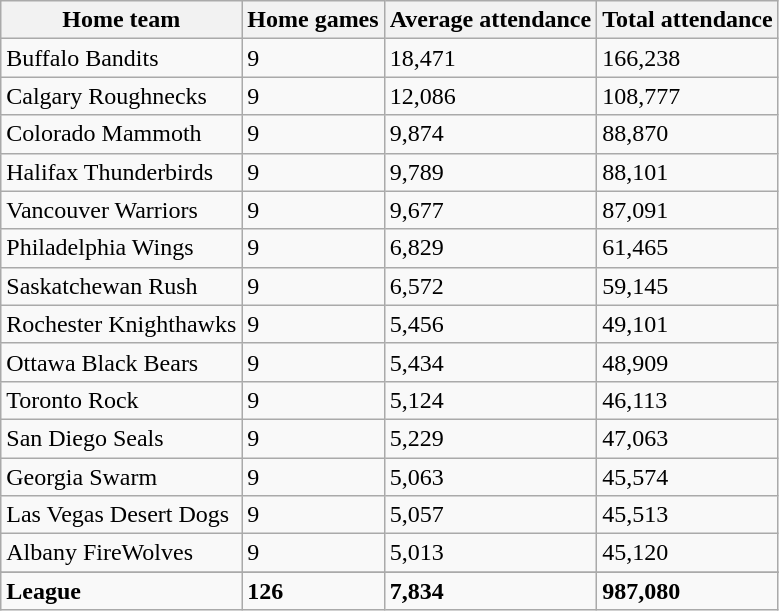<table class="wikitable sortable">
<tr>
<th>Home team</th>
<th>Home games</th>
<th>Average attendance</th>
<th>Total attendance</th>
</tr>
<tr>
<td>Buffalo Bandits</td>
<td>9</td>
<td>18,471</td>
<td>166,238</td>
</tr>
<tr>
<td>Calgary Roughnecks</td>
<td>9</td>
<td>12,086</td>
<td>108,777</td>
</tr>
<tr>
<td>Colorado Mammoth</td>
<td>9</td>
<td>9,874</td>
<td>88,870</td>
</tr>
<tr>
<td>Halifax Thunderbirds</td>
<td>9</td>
<td>9,789</td>
<td>88,101</td>
</tr>
<tr>
<td>Vancouver Warriors</td>
<td>9</td>
<td>9,677</td>
<td>87,091</td>
</tr>
<tr>
<td>Philadelphia Wings</td>
<td>9</td>
<td>6,829</td>
<td>61,465</td>
</tr>
<tr>
<td>Saskatchewan Rush</td>
<td>9</td>
<td>6,572</td>
<td>59,145</td>
</tr>
<tr>
<td>Rochester Knighthawks</td>
<td>9</td>
<td>5,456</td>
<td>49,101</td>
</tr>
<tr>
<td>Ottawa Black Bears</td>
<td>9</td>
<td>5,434</td>
<td>48,909</td>
</tr>
<tr>
<td>Toronto Rock</td>
<td>9</td>
<td>5,124</td>
<td>46,113</td>
</tr>
<tr>
<td>San Diego Seals</td>
<td>9</td>
<td>5,229</td>
<td>47,063</td>
</tr>
<tr>
<td>Georgia Swarm</td>
<td>9</td>
<td>5,063</td>
<td>45,574</td>
</tr>
<tr>
<td>Las Vegas Desert Dogs</td>
<td>9</td>
<td>5,057</td>
<td>45,513</td>
</tr>
<tr>
<td>Albany FireWolves</td>
<td>9</td>
<td>5,013</td>
<td>45,120</td>
</tr>
<tr>
</tr>
<tr class="sortbottom">
<td><strong>League</strong></td>
<td><strong>126</strong></td>
<td><strong>7,834</strong></td>
<td><strong>987,080</strong></td>
</tr>
</table>
